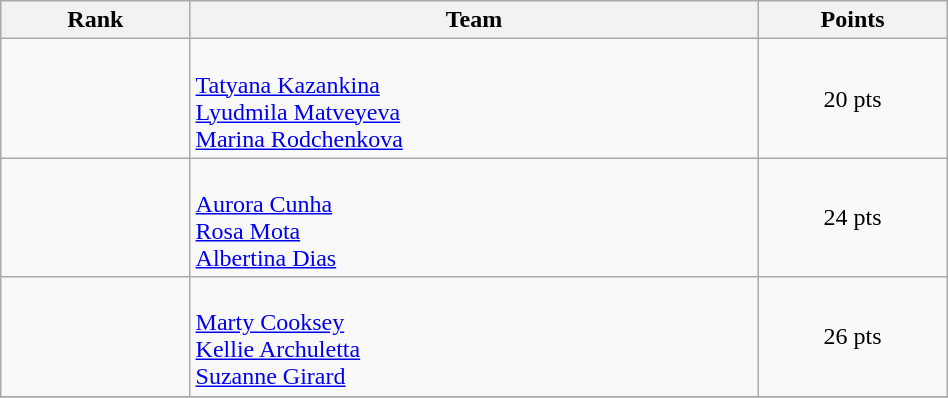<table class="wikitable" style="text-align:center;" width="50%">
<tr>
<th width=10%>Rank</th>
<th width=30%>Team</th>
<th width=10%>Points</th>
</tr>
<tr>
<td></td>
<td align=left><br><a href='#'>Tatyana Kazankina</a><br><a href='#'>Lyudmila Matveyeva</a><br><a href='#'>Marina Rodchenkova</a></td>
<td>20 pts</td>
</tr>
<tr>
<td></td>
<td align=left><br><a href='#'>Aurora Cunha</a><br><a href='#'>Rosa Mota</a><br><a href='#'>Albertina Dias</a></td>
<td>24 pts</td>
</tr>
<tr>
<td></td>
<td align=left><br><a href='#'>Marty Cooksey</a><br><a href='#'>Kellie Archuletta</a><br><a href='#'>Suzanne Girard</a></td>
<td>26 pts</td>
</tr>
<tr>
</tr>
</table>
